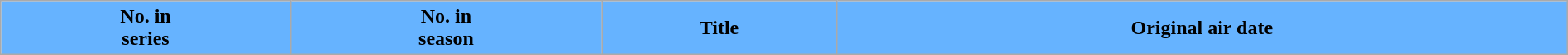<table class="wikitable plainrowheaders" style="width:100%">
<tr>
<th style="background:#66B3FF;">No. in<br>series</th>
<th style="background:#66B3FF;">No. in<br>season</th>
<th style="background:#66B3FF;">Title</th>
<th style="background:#66B3FF;">Original air date<br>




</th>
</tr>
</table>
